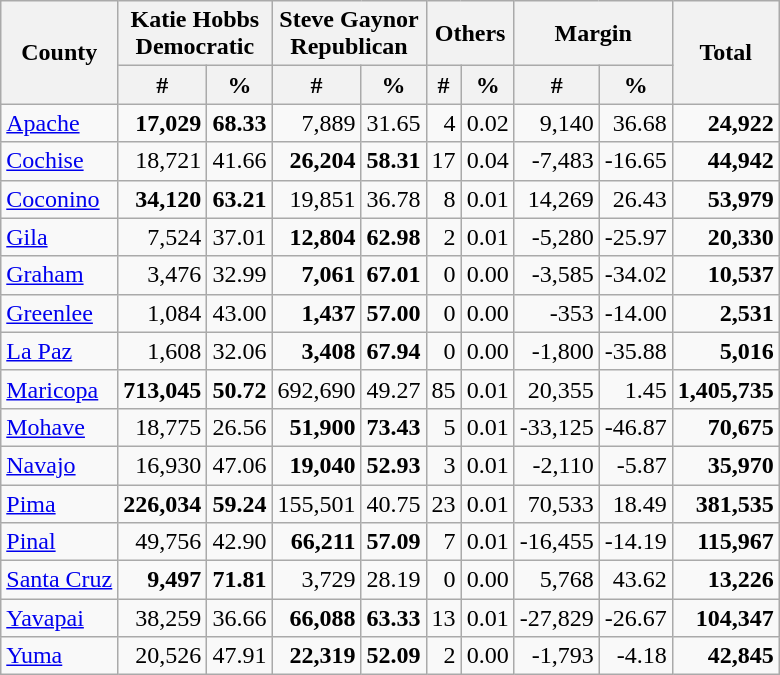<table class="wikitable sortable">
<tr>
<th rowspan=2>County</th>
<th colspan=2>Katie Hobbs<br>Democratic</th>
<th colspan=2>Steve Gaynor<br>Republican</th>
<th colspan=2>Others</th>
<th colspan=2>Margin</th>
<th rowspan=2>Total</th>
</tr>
<tr>
<th data-sort-type="number" style="text-align:center;">#</th>
<th data-sort-type="number" style="text-align:center;">%</th>
<th data-sort-type="number" style="text-align:center;">#</th>
<th data-sort-type="number" style="text-align:center;">%</th>
<th data-sort-type="number" style="text-align:center;">#</th>
<th data-sort-type="number" style="text-align:center;">%</th>
<th data-sort-type="number" style="text-align:center;">#</th>
<th data-sort-type="number" style="text-align:center;">%</th>
</tr>
<tr>
<td><a href='#'>Apache</a></td>
<td style="text-align:right;"><strong>17,029</strong></td>
<td style="text-align:right;"><strong>68.33</strong></td>
<td style="text-align:right;">7,889</td>
<td style="text-align:right;">31.65</td>
<td style="text-align:right;">4</td>
<td style="text-align:right;">0.02</td>
<td style="text-align:right;">9,140</td>
<td style="text-align:right;">36.68</td>
<td style="text-align:right;"><strong>24,922</strong></td>
</tr>
<tr>
<td><a href='#'>Cochise</a></td>
<td style="text-align:right;">18,721</td>
<td style="text-align:right;">41.66</td>
<td style="text-align:right;"><strong>26,204</strong></td>
<td style="text-align:right;"><strong>58.31</strong></td>
<td style="text-align:right;">17</td>
<td style="text-align:right;">0.04</td>
<td style="text-align:right;">-7,483</td>
<td style="text-align:right;">-16.65</td>
<td style="text-align:right;"><strong>44,942</strong></td>
</tr>
<tr>
<td><a href='#'>Coconino</a></td>
<td style="text-align:right;"><strong>34,120</strong></td>
<td style="text-align:right;"><strong>63.21</strong></td>
<td style="text-align:right;">19,851</td>
<td style="text-align:right;">36.78</td>
<td style="text-align:right;">8</td>
<td style="text-align:right;">0.01</td>
<td style="text-align:right;">14,269</td>
<td style="text-align:right;">26.43</td>
<td style="text-align:right;"><strong>53,979</strong></td>
</tr>
<tr>
<td><a href='#'>Gila</a></td>
<td style="text-align:right;">7,524</td>
<td style="text-align:right;">37.01</td>
<td style="text-align:right;"><strong>12,804</strong></td>
<td style="text-align:right;"><strong>62.98</strong></td>
<td style="text-align:right;">2</td>
<td style="text-align:right;">0.01</td>
<td style="text-align:right;">-5,280</td>
<td style="text-align:right;">-25.97</td>
<td style="text-align:right;"><strong>20,330</strong></td>
</tr>
<tr>
<td><a href='#'>Graham</a></td>
<td style="text-align:right;">3,476</td>
<td style="text-align:right;">32.99</td>
<td style="text-align:right;"><strong>7,061</strong></td>
<td style="text-align:right;"><strong>67.01</strong></td>
<td style="text-align:right;">0</td>
<td style="text-align:right;">0.00</td>
<td style="text-align:right;">-3,585</td>
<td style="text-align:right;">-34.02</td>
<td style="text-align:right;"><strong>10,537</strong></td>
</tr>
<tr>
<td><a href='#'>Greenlee</a></td>
<td style="text-align:right;">1,084</td>
<td style="text-align:right;">43.00</td>
<td style="text-align:right;"><strong>1,437</strong></td>
<td style="text-align:right;"><strong>57.00</strong></td>
<td style="text-align:right;">0</td>
<td style="text-align:right;">0.00</td>
<td style="text-align:right;">-353</td>
<td style="text-align:right;">-14.00</td>
<td style="text-align:right;"><strong>2,531</strong></td>
</tr>
<tr>
<td><a href='#'>La Paz</a></td>
<td style="text-align:right;">1,608</td>
<td style="text-align:right;">32.06</td>
<td style="text-align:right;"><strong>3,408</strong></td>
<td style="text-align:right;"><strong>67.94</strong></td>
<td style="text-align:right;">0</td>
<td style="text-align:right;">0.00</td>
<td style="text-align:right;">-1,800</td>
<td style="text-align:right;">-35.88</td>
<td style="text-align:right;"><strong>5,016</strong></td>
</tr>
<tr>
<td><a href='#'>Maricopa</a></td>
<td style="text-align:right;"><strong>713,045</strong></td>
<td style="text-align:right;"><strong>50.72</strong></td>
<td style="text-align:right;">692,690</td>
<td style="text-align:right;">49.27</td>
<td style="text-align:right;">85</td>
<td style="text-align:right;">0.01</td>
<td style="text-align:right;">20,355</td>
<td style="text-align:right;">1.45</td>
<td style="text-align:right;"><strong>1,405,735</strong></td>
</tr>
<tr>
<td><a href='#'>Mohave</a></td>
<td style="text-align:right;">18,775</td>
<td style="text-align:right;">26.56</td>
<td style="text-align:right;"><strong>51,900</strong></td>
<td style="text-align:right;"><strong>73.43</strong></td>
<td style="text-align:right;">5</td>
<td style="text-align:right;">0.01</td>
<td style="text-align:right;">-33,125</td>
<td style="text-align:right;">-46.87</td>
<td style="text-align:right;"><strong>70,675</strong></td>
</tr>
<tr>
<td><a href='#'>Navajo</a></td>
<td style="text-align:right;">16,930</td>
<td style="text-align:right;">47.06</td>
<td style="text-align:right;"><strong>19,040</strong></td>
<td style="text-align:right;"><strong>52.93</strong></td>
<td style="text-align:right;">3</td>
<td style="text-align:right;">0.01</td>
<td style="text-align:right;">-2,110</td>
<td style="text-align:right;">-5.87</td>
<td style="text-align:right;"><strong>35,970</strong></td>
</tr>
<tr>
<td><a href='#'>Pima</a></td>
<td style="text-align:right;"><strong>226,034</strong></td>
<td style="text-align:right;"><strong>59.24</strong></td>
<td style="text-align:right;">155,501</td>
<td style="text-align:right;">40.75</td>
<td style="text-align:right;">23</td>
<td style="text-align:right;">0.01</td>
<td style="text-align:right;">70,533</td>
<td style="text-align:right;">18.49</td>
<td style="text-align:right;"><strong>381,535</strong></td>
</tr>
<tr>
<td><a href='#'>Pinal</a></td>
<td style="text-align:right;">49,756</td>
<td style="text-align:right;">42.90</td>
<td style="text-align:right;"><strong>66,211</strong></td>
<td style="text-align:right;"><strong>57.09</strong></td>
<td style="text-align:right;">7</td>
<td style="text-align:right;">0.01</td>
<td style="text-align:right;">-16,455</td>
<td style="text-align:right;">-14.19</td>
<td style="text-align:right;"><strong>115,967</strong></td>
</tr>
<tr>
<td><a href='#'>Santa Cruz</a></td>
<td style="text-align:right;"><strong>9,497</strong></td>
<td style="text-align:right;"><strong>71.81</strong></td>
<td style="text-align:right;">3,729</td>
<td style="text-align:right;">28.19</td>
<td style="text-align:right;">0</td>
<td style="text-align:right;">0.00</td>
<td style="text-align:right;">5,768</td>
<td style="text-align:right;">43.62</td>
<td style="text-align:right;"><strong>13,226</strong></td>
</tr>
<tr>
<td><a href='#'>Yavapai</a></td>
<td style="text-align:right;">38,259</td>
<td style="text-align:right;">36.66</td>
<td style="text-align:right;"><strong>66,088</strong></td>
<td style="text-align:right;"><strong>63.33</strong></td>
<td style="text-align:right;">13</td>
<td style="text-align:right;">0.01</td>
<td style="text-align:right;">-27,829</td>
<td style="text-align:right;">-26.67</td>
<td style="text-align:right;"><strong>104,347</strong></td>
</tr>
<tr>
<td><a href='#'>Yuma</a></td>
<td style="text-align:right;">20,526</td>
<td style="text-align:right;">47.91</td>
<td style="text-align:right;"><strong>22,319</strong></td>
<td style="text-align:right;"><strong>52.09</strong></td>
<td style="text-align:right;">2</td>
<td style="text-align:right;">0.00</td>
<td style="text-align:right;">-1,793</td>
<td style="text-align:right;">-4.18</td>
<td style="text-align:right;"><strong>42,845</strong></td>
</tr>
</table>
